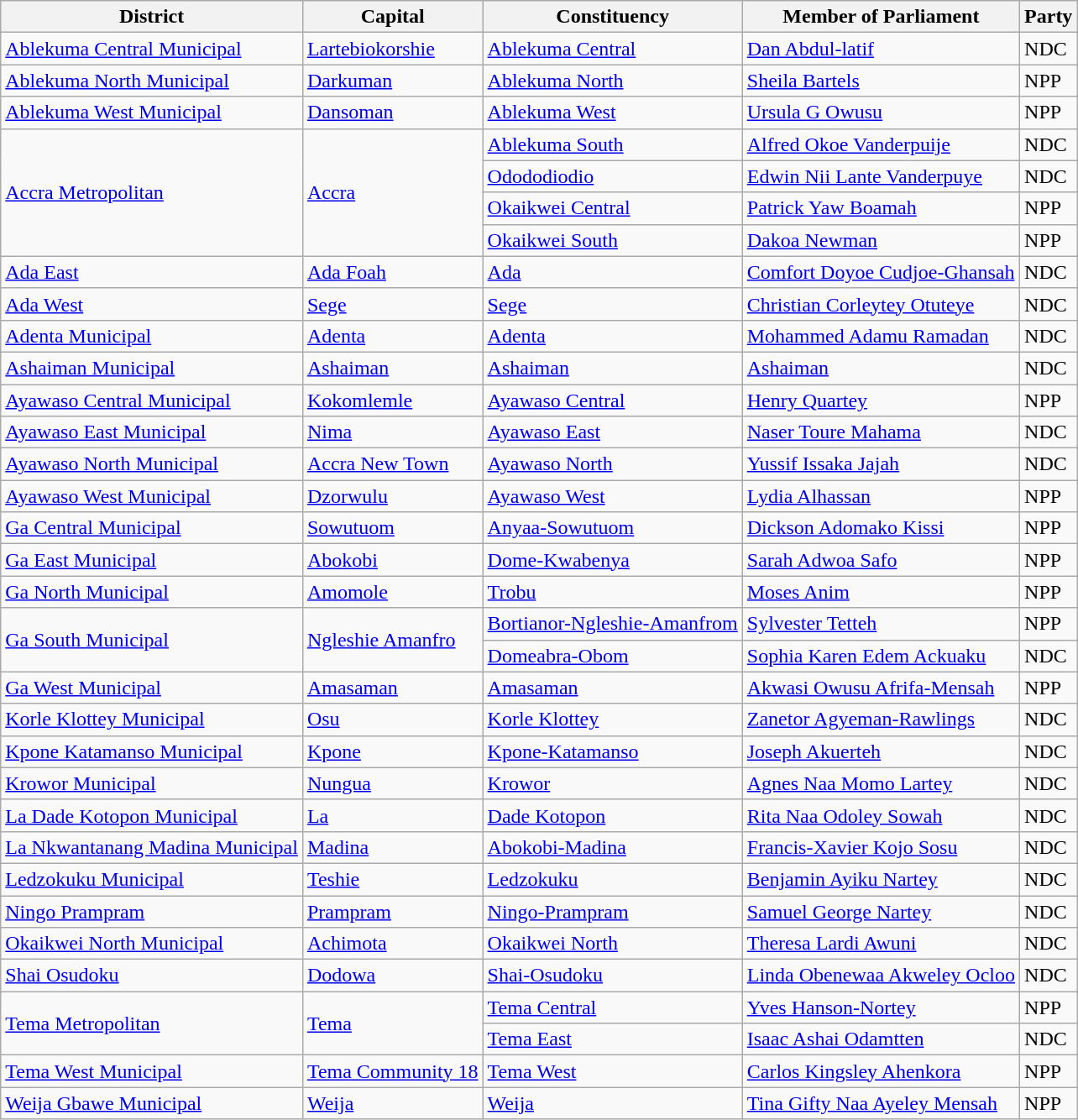<table class="wikitable sortable">
<tr>
<th>District</th>
<th>Capital</th>
<th>Constituency</th>
<th>Member of Parliament</th>
<th>Party</th>
</tr>
<tr>
<td><a href='#'>Ablekuma Central Municipal</a></td>
<td><a href='#'>Lartebiokorshie</a></td>
<td><a href='#'>Ablekuma Central</a></td>
<td><a href='#'>Dan Abdul-latif</a></td>
<td>NDC</td>
</tr>
<tr>
<td><a href='#'>Ablekuma North Municipal</a></td>
<td><a href='#'>Darkuman</a></td>
<td><a href='#'>Ablekuma North</a></td>
<td><a href='#'>Sheila Bartels</a></td>
<td>NPP</td>
</tr>
<tr>
<td><a href='#'>Ablekuma West Municipal</a></td>
<td><a href='#'>Dansoman</a></td>
<td><a href='#'>Ablekuma West</a></td>
<td><a href='#'>Ursula G Owusu</a></td>
<td>NPP</td>
</tr>
<tr>
<td rowspan="4"><a href='#'>Accra Metropolitan</a></td>
<td rowspan="4"><a href='#'>Accra</a></td>
<td><a href='#'>Ablekuma South</a></td>
<td><a href='#'>Alfred Okoe Vanderpuije</a></td>
<td>NDC</td>
</tr>
<tr>
<td><a href='#'>Odododiodio</a></td>
<td><a href='#'>Edwin Nii Lante Vanderpuye</a></td>
<td>NDC</td>
</tr>
<tr>
<td><a href='#'>Okaikwei Central</a></td>
<td><a href='#'>Patrick Yaw Boamah</a></td>
<td>NPP</td>
</tr>
<tr>
<td><a href='#'>Okaikwei South</a></td>
<td><a href='#'>Dakoa Newman</a></td>
<td>NPP</td>
</tr>
<tr>
<td><a href='#'>Ada East</a></td>
<td><a href='#'>Ada Foah</a></td>
<td><a href='#'>Ada</a></td>
<td><a href='#'>Comfort Doyoe Cudjoe-Ghansah</a></td>
<td>NDC</td>
</tr>
<tr>
<td><a href='#'>Ada West</a></td>
<td><a href='#'>Sege</a></td>
<td><a href='#'>Sege</a></td>
<td><a href='#'>Christian Corleytey Otuteye</a></td>
<td>NDC</td>
</tr>
<tr>
<td><a href='#'>Adenta Municipal</a></td>
<td><a href='#'>Adenta</a></td>
<td><a href='#'>Adenta</a></td>
<td><a href='#'>Mohammed Adamu Ramadan</a></td>
<td>NDC</td>
</tr>
<tr>
<td><a href='#'>Ashaiman Municipal</a></td>
<td><a href='#'>Ashaiman</a></td>
<td><a href='#'>Ashaiman</a></td>
<td><a href='#'>Ashaiman</a></td>
<td>NDC</td>
</tr>
<tr>
<td><a href='#'>Ayawaso Central Municipal</a></td>
<td><a href='#'>Kokomlemle</a></td>
<td><a href='#'>Ayawaso Central</a></td>
<td><a href='#'>Henry Quartey</a></td>
<td>NPP</td>
</tr>
<tr>
<td><a href='#'>Ayawaso East Municipal</a></td>
<td><a href='#'>Nima</a></td>
<td><a href='#'>Ayawaso East</a></td>
<td><a href='#'>Naser Toure Mahama</a></td>
<td>NDC</td>
</tr>
<tr>
<td><a href='#'>Ayawaso North Municipal</a></td>
<td><a href='#'>Accra New Town</a></td>
<td><a href='#'>Ayawaso North</a></td>
<td><a href='#'>Yussif Issaka Jajah</a></td>
<td>NDC</td>
</tr>
<tr>
<td><a href='#'>Ayawaso West Municipal</a></td>
<td><a href='#'>Dzorwulu</a></td>
<td><a href='#'>Ayawaso West</a></td>
<td><a href='#'>Lydia Alhassan</a></td>
<td>NPP</td>
</tr>
<tr>
<td><a href='#'>Ga Central Municipal</a></td>
<td><a href='#'>Sowutuom</a></td>
<td><a href='#'>Anyaa-Sowutuom</a></td>
<td><a href='#'>Dickson Adomako Kissi</a></td>
<td>NPP</td>
</tr>
<tr>
<td><a href='#'>Ga East Municipal</a></td>
<td><a href='#'>Abokobi</a></td>
<td><a href='#'>Dome-Kwabenya</a></td>
<td><a href='#'>Sarah Adwoa Safo</a></td>
<td>NPP</td>
</tr>
<tr>
<td><a href='#'>Ga North Municipal</a></td>
<td><a href='#'>Amomole</a></td>
<td><a href='#'>Trobu</a></td>
<td><a href='#'>Moses Anim</a></td>
<td>NPP</td>
</tr>
<tr>
<td rowspan="2"><a href='#'>Ga South Municipal</a></td>
<td rowspan="2"><a href='#'>Ngleshie Amanfro</a></td>
<td><a href='#'>Bortianor-Ngleshie-Amanfrom</a></td>
<td><a href='#'>Sylvester Tetteh</a></td>
<td>NPP</td>
</tr>
<tr>
<td><a href='#'>Domeabra-Obom</a></td>
<td><a href='#'>Sophia Karen Edem Ackuaku</a></td>
<td>NDC</td>
</tr>
<tr>
<td><a href='#'>Ga West Municipal</a></td>
<td><a href='#'>Amasaman</a></td>
<td><a href='#'>Amasaman</a></td>
<td><a href='#'>Akwasi Owusu Afrifa-Mensah</a></td>
<td>NPP</td>
</tr>
<tr>
<td><a href='#'>Korle Klottey Municipal</a></td>
<td><a href='#'>Osu</a></td>
<td><a href='#'>Korle Klottey</a></td>
<td><a href='#'>Zanetor Agyeman-Rawlings</a></td>
<td>NDC</td>
</tr>
<tr>
<td><a href='#'>Kpone Katamanso Municipal</a></td>
<td><a href='#'>Kpone</a></td>
<td><a href='#'>Kpone-Katamanso</a></td>
<td><a href='#'>Joseph Akuerteh</a></td>
<td>NDC</td>
</tr>
<tr>
<td><a href='#'>Krowor Municipal</a></td>
<td><a href='#'>Nungua</a></td>
<td><a href='#'>Krowor</a></td>
<td><a href='#'>Agnes Naa Momo Lartey</a></td>
<td>NDC</td>
</tr>
<tr>
<td><a href='#'>La Dade Kotopon Municipal</a></td>
<td><a href='#'>La</a></td>
<td><a href='#'>Dade Kotopon</a></td>
<td><a href='#'>Rita Naa Odoley Sowah</a></td>
<td>NDC</td>
</tr>
<tr>
<td><a href='#'>La Nkwantanang Madina Municipal</a></td>
<td><a href='#'>Madina</a></td>
<td><a href='#'>Abokobi-Madina</a></td>
<td><a href='#'>Francis-Xavier Kojo Sosu</a></td>
<td>NDC</td>
</tr>
<tr>
<td><a href='#'>Ledzokuku Municipal</a></td>
<td><a href='#'>Teshie</a></td>
<td><a href='#'>Ledzokuku</a></td>
<td><a href='#'>Benjamin Ayiku Nartey</a></td>
<td>NDC</td>
</tr>
<tr>
<td><a href='#'>Ningo Prampram</a></td>
<td><a href='#'>Prampram</a></td>
<td><a href='#'>Ningo-Prampram</a></td>
<td><a href='#'>Samuel George Nartey</a></td>
<td>NDC</td>
</tr>
<tr>
<td><a href='#'>Okaikwei North Municipal</a></td>
<td><a href='#'>Achimota</a></td>
<td><a href='#'>Okaikwei North</a></td>
<td><a href='#'>Theresa Lardi Awuni</a></td>
<td>NDC</td>
</tr>
<tr>
<td><a href='#'>Shai Osudoku</a></td>
<td><a href='#'>Dodowa</a></td>
<td><a href='#'>Shai-Osudoku</a></td>
<td><a href='#'>Linda Obenewaa Akweley Ocloo</a></td>
<td>NDC</td>
</tr>
<tr>
<td rowspan="2"><a href='#'>Tema Metropolitan</a></td>
<td rowspan="2"><a href='#'>Tema</a></td>
<td><a href='#'>Tema Central</a></td>
<td><a href='#'>Yves Hanson-Nortey</a></td>
<td>NPP</td>
</tr>
<tr>
<td><a href='#'>Tema East</a></td>
<td><a href='#'>Isaac Ashai Odamtten</a></td>
<td>NDC</td>
</tr>
<tr>
<td><a href='#'>Tema West Municipal</a></td>
<td><a href='#'>Tema Community 18</a></td>
<td><a href='#'>Tema West</a></td>
<td><a href='#'>Carlos Kingsley Ahenkora</a></td>
<td>NPP</td>
</tr>
<tr>
<td><a href='#'>Weija Gbawe Municipal</a></td>
<td><a href='#'>Weija</a></td>
<td><a href='#'>Weija</a></td>
<td><a href='#'>Tina Gifty Naa Ayeley Mensah</a></td>
<td>NPP</td>
</tr>
</table>
